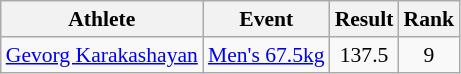<table class=wikitable style="font-size:90%">
<tr>
<th>Athlete</th>
<th>Event</th>
<th>Result</th>
<th>Rank</th>
</tr>
<tr>
<td><a href='#'>Gevorg Karakashayan</a></td>
<td><a href='#'>Men's 67.5kg</a></td>
<td style="text-align:center;">137.5</td>
<td style="text-align:center;">9</td>
</tr>
</table>
